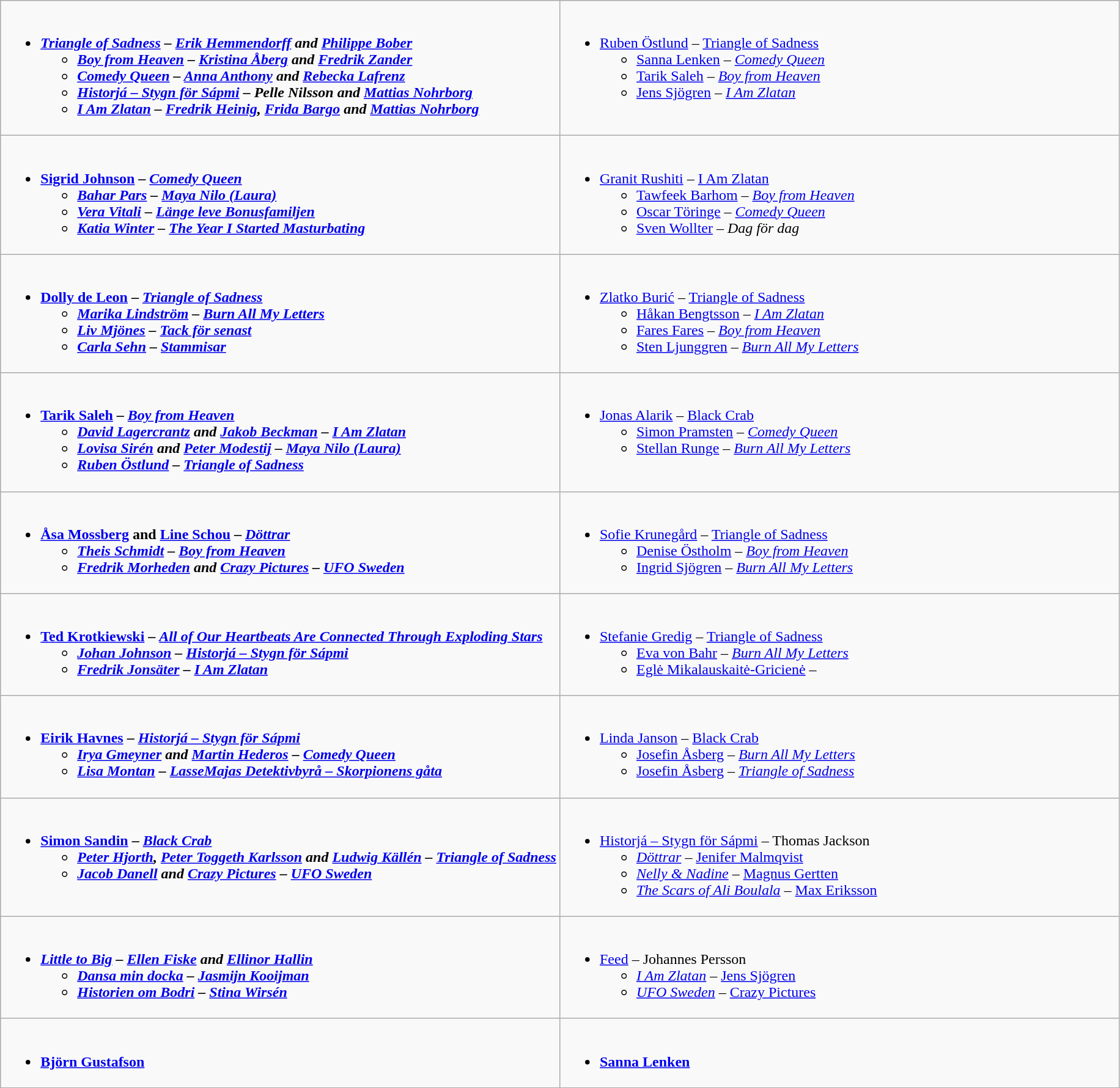<table class="wikitable">
<tr>
<td style="width:50%" valign="top"><br><ul><li><strong><em><a href='#'>Triangle of Sadness</a><em> – <a href='#'>Erik Hemmendorff</a> and <a href='#'>Philippe Bober</a><strong><ul><li></em><a href='#'>Boy from Heaven</a><em> – <a href='#'>Kristina Åberg</a> and <a href='#'>Fredrik Zander</a></li><li></em><a href='#'>Comedy Queen</a><em> – <a href='#'>Anna Anthony</a> and <a href='#'>Rebecka Lafrenz</a></li><li></em><a href='#'>Historjá – Stygn för Sápmi</a><em> – Pelle Nilsson and <a href='#'>Mattias Nohrborg</a></li><li></em><a href='#'>I Am Zlatan</a><em> – <a href='#'>Fredrik Heinig</a>, <a href='#'>Frida Bargo</a> and <a href='#'>Mattias Nohrborg</a></li></ul></li></ul></td>
<td style="width:50%" valign="top"><br><ul><li></strong><a href='#'>Ruben Östlund</a> – </em><a href='#'>Triangle of Sadness</a></em></strong><ul><li><a href='#'>Sanna Lenken</a> – <em><a href='#'>Comedy Queen</a></em></li><li><a href='#'>Tarik Saleh</a> – <em><a href='#'>Boy from Heaven</a></em></li><li><a href='#'>Jens Sjögren</a> – <em><a href='#'>I Am Zlatan</a></em></li></ul></li></ul></td>
</tr>
<tr>
<td style="width:50%" valign="top"><br><ul><li><strong><a href='#'>Sigrid Johnson</a> – <em><a href='#'>Comedy Queen</a><strong><em><ul><li><a href='#'>Bahar Pars</a> – </em><a href='#'>Maya Nilo (Laura)</a><em></li><li><a href='#'>Vera Vitali</a> – </em><a href='#'>Länge leve Bonusfamiljen</a><em></li><li><a href='#'>Katia Winter</a> –  </em><a href='#'>The Year I Started Masturbating</a><em></li></ul></li></ul></td>
<td style="width:50%" valign="top"><br><ul><li></strong><a href='#'>Granit Rushiti</a> – </em><a href='#'>I Am Zlatan</a></em></strong><ul><li><a href='#'>Tawfeek Barhom</a> – <em><a href='#'>Boy from Heaven</a></em></li><li><a href='#'>Oscar Töringe</a> – <em><a href='#'>Comedy Queen</a></em></li><li><a href='#'>Sven Wollter</a> – <em>Dag för dag</em></li></ul></li></ul></td>
</tr>
<tr>
<td style="width:50%" valign="top"><br><ul><li><strong><a href='#'>Dolly de Leon</a> – <em><a href='#'>Triangle of Sadness</a><strong><em><ul><li><a href='#'>Marika Lindström</a> – </em><a href='#'>Burn All My Letters</a><em></li><li><a href='#'>Liv Mjönes</a> – </em><a href='#'>Tack för senast</a><em></li><li><a href='#'>Carla Sehn</a> – </em><a href='#'>Stammisar</a><em></li></ul></li></ul></td>
<td style="width:50%" valign="top"><br><ul><li></strong><a href='#'>Zlatko Burić</a> – </em><a href='#'>Triangle of Sadness</a></em></strong><ul><li><a href='#'>Håkan Bengtsson</a> – <em><a href='#'>I Am Zlatan</a></em></li><li><a href='#'>Fares Fares</a> – <em><a href='#'>Boy from Heaven</a></em></li><li><a href='#'>Sten Ljunggren</a> – <em><a href='#'>Burn All My Letters</a></em></li></ul></li></ul></td>
</tr>
<tr>
<td style="width:50%" valign="top"><br><ul><li><strong><a href='#'>Tarik Saleh</a> – <em><a href='#'>Boy from Heaven</a><strong><em><ul><li><a href='#'>David Lagercrantz</a> and <a href='#'>Jakob Beckman</a> – </em><a href='#'>I Am Zlatan</a><em></li><li><a href='#'>Lovisa Sirén</a> and <a href='#'>Peter Modestij</a> – </em><a href='#'>Maya Nilo (Laura)</a><em></li><li><a href='#'>Ruben Östlund</a> – </em><a href='#'>Triangle of Sadness</a><em></li></ul></li></ul></td>
<td style="width:50%" valign="top"><br><ul><li></strong><a href='#'>Jonas Alarik</a> – </em><a href='#'>Black Crab</a></em></strong><ul><li><a href='#'>Simon Pramsten</a> – <em><a href='#'>Comedy Queen</a></em></li><li><a href='#'>Stellan Runge</a> – <em><a href='#'>Burn All My Letters</a></em></li></ul></li></ul></td>
</tr>
<tr>
<td style="width:50%" valign="top"><br><ul><li><strong><a href='#'>Åsa Mossberg</a> and <a href='#'>Line Schou</a> – <em><a href='#'>Döttrar</a><strong><em><ul><li><a href='#'>Theis Schmidt</a> – </em><a href='#'>Boy from Heaven</a><em></li><li><a href='#'>Fredrik Morheden</a> and <a href='#'>Crazy Pictures</a> – </em><a href='#'>UFO Sweden</a><em></li></ul></li></ul></td>
<td style="width:50%" valign="top"><br><ul><li></strong><a href='#'>Sofie Krunegård</a> – </em><a href='#'>Triangle of Sadness</a></em></strong><ul><li><a href='#'>Denise Östholm</a> – <em><a href='#'>Boy from Heaven</a></em></li><li><a href='#'>Ingrid Sjögren</a> – <em><a href='#'>Burn All My Letters</a></em></li></ul></li></ul></td>
</tr>
<tr>
<td style="width:50%" valign="top"><br><ul><li><strong><a href='#'>Ted Krotkiewski</a> – <em><a href='#'>All of Our Heartbeats Are Connected Through Exploding Stars</a><strong><em><ul><li><a href='#'>Johan Johnson</a> – </em><a href='#'>Historjá – Stygn för Sápmi</a><em></li><li><a href='#'>Fredrik Jonsäter</a> – </em><a href='#'>I Am Zlatan</a><em></li></ul></li></ul></td>
<td style="width:50%" valign="top"><br><ul><li></strong><a href='#'>Stefanie Gredig</a> – </em><a href='#'>Triangle of Sadness</a></em></strong><ul><li><a href='#'>Eva von Bahr</a> – <em><a href='#'>Burn All My Letters</a></em></li><li><a href='#'>Eglė Mikalauskaitė-Gricienė</a> – </li></ul></li></ul></td>
</tr>
<tr>
<td style="width:50%" valign="top"><br><ul><li><strong><a href='#'>Eirik Havnes</a> – <em><a href='#'>Historjá – Stygn för Sápmi</a><strong><em><ul><li><a href='#'>Irya Gmeyner</a> and <a href='#'>Martin Hederos</a> – </em><a href='#'>Comedy Queen</a><em></li><li><a href='#'>Lisa Montan</a> – </em><a href='#'>LasseMajas Detektivbyrå – Skorpionens gåta</a><em></li></ul></li></ul></td>
<td style="width:50%" valign="top"><br><ul><li></strong><a href='#'>Linda Janson</a> – </em><a href='#'>Black Crab</a></em></strong><ul><li><a href='#'>Josefin Åsberg</a> – <em><a href='#'>Burn All My Letters</a></em></li><li><a href='#'>Josefin Åsberg</a> – <em><a href='#'>Triangle of Sadness</a></em></li></ul></li></ul></td>
</tr>
<tr>
<td style="width:50%" valign="top"><br><ul><li><strong><a href='#'>Simon Sandin</a> – <em><a href='#'>Black Crab</a><strong><em><ul><li><a href='#'>Peter Hjorth</a>, <a href='#'>Peter Toggeth Karlsson</a> and <a href='#'>Ludwig Källén</a> – </em><a href='#'>Triangle of Sadness</a><em></li><li><a href='#'>Jacob Danell</a> and <a href='#'>Crazy Pictures</a> – </em><a href='#'>UFO Sweden</a><em></li></ul></li></ul></td>
<td style="width:50%" valign="top"><br><ul><li></em></strong><a href='#'>Historjá – Stygn för Sápmi</a></em> – Thomas Jackson</strong><ul><li><em><a href='#'>Döttrar</a></em> – <a href='#'>Jenifer Malmqvist</a></li><li><em><a href='#'>Nelly & Nadine</a></em> – <a href='#'>Magnus Gertten</a></li><li><em><a href='#'>The Scars of Ali Boulala</a></em> – <a href='#'>Max Eriksson</a></li></ul></li></ul></td>
</tr>
<tr>
<td style="width:50%" valign="top"><br><ul><li><strong><em><a href='#'>Little to Big</a><em> – <a href='#'>Ellen Fiske</a> and <a href='#'>Ellinor Hallin</a><strong><ul><li></em><a href='#'>Dansa min docka</a><em> – <a href='#'>Jasmijn Kooijman</a></li><li></em><a href='#'>Historien om Bodri</a><em> – <a href='#'>Stina Wirsén</a></li></ul></li></ul></td>
<td style="width:50%" valign="top"><br><ul><li></em></strong><a href='#'>Feed</a></em> – Johannes Persson</strong><ul><li><em><a href='#'>I Am Zlatan</a></em> – <a href='#'>Jens Sjögren</a></li><li><em><a href='#'>UFO Sweden</a></em> – <a href='#'>Crazy Pictures</a></li></ul></li></ul></td>
</tr>
<tr>
<td style="width:50%" valign="top"><br><ul><li><strong><a href='#'>Björn Gustafson</a></strong></li></ul></td>
<td style="width:50%" valign="top"><br><ul><li><strong><a href='#'>Sanna Lenken</a></strong></li></ul></td>
</tr>
<tr>
</tr>
</table>
